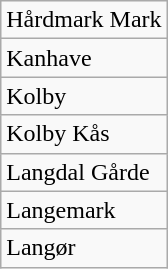<table class="wikitable" style="float:left; margin-right:1em">
<tr>
<td>Hårdmark Mark</td>
</tr>
<tr>
<td>Kanhave</td>
</tr>
<tr>
<td>Kolby</td>
</tr>
<tr>
<td>Kolby Kås</td>
</tr>
<tr>
<td>Langdal Gårde</td>
</tr>
<tr>
<td>Langemark</td>
</tr>
<tr>
<td>Langør</td>
</tr>
</table>
